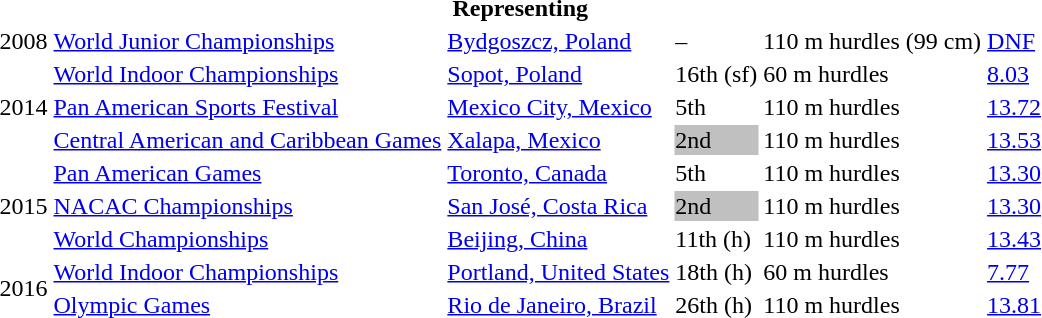<table>
<tr>
<th colspan="6">Representing </th>
</tr>
<tr>
<td>2008</td>
<td><a href='#'>World Junior Championships</a></td>
<td><a href='#'>Bydgoszcz, Poland</a></td>
<td>–</td>
<td>110 m hurdles (99 cm)</td>
<td><a href='#'>DNF</a></td>
</tr>
<tr>
<td rowspan=3>2014</td>
<td><a href='#'>World Indoor Championships</a></td>
<td><a href='#'>Sopot, Poland</a></td>
<td>16th (sf)</td>
<td>60 m hurdles</td>
<td><a href='#'>8.03</a></td>
</tr>
<tr>
<td><a href='#'>Pan American Sports Festival</a></td>
<td><a href='#'>Mexico City, Mexico</a></td>
<td>5th</td>
<td>110 m hurdles</td>
<td><a href='#'>13.72</a></td>
</tr>
<tr>
<td><a href='#'>Central American and Caribbean Games</a></td>
<td><a href='#'>Xalapa, Mexico</a></td>
<td bgcolor=silver>2nd</td>
<td>110 m hurdles</td>
<td><a href='#'>13.53</a></td>
</tr>
<tr>
<td rowspan=3>2015</td>
<td><a href='#'>Pan American Games</a></td>
<td><a href='#'>Toronto, Canada</a></td>
<td>5th</td>
<td>110 m hurdles</td>
<td><a href='#'>13.30</a></td>
</tr>
<tr>
<td><a href='#'>NACAC Championships</a></td>
<td><a href='#'>San José, Costa Rica</a></td>
<td bgcolor=silver>2nd</td>
<td>110 m hurdles</td>
<td><a href='#'>13.30</a></td>
</tr>
<tr>
<td><a href='#'>World Championships</a></td>
<td><a href='#'>Beijing, China</a></td>
<td>11th (h)</td>
<td>110 m hurdles</td>
<td><a href='#'>13.43</a></td>
</tr>
<tr>
<td rowspan=2>2016</td>
<td><a href='#'>World Indoor Championships</a></td>
<td><a href='#'>Portland, United States</a></td>
<td>18th (h)</td>
<td>60 m hurdles</td>
<td><a href='#'>7.77</a></td>
</tr>
<tr>
<td><a href='#'>Olympic Games</a></td>
<td><a href='#'>Rio de Janeiro, Brazil</a></td>
<td>26th (h)</td>
<td>110 m hurdles</td>
<td><a href='#'>13.81</a></td>
</tr>
</table>
